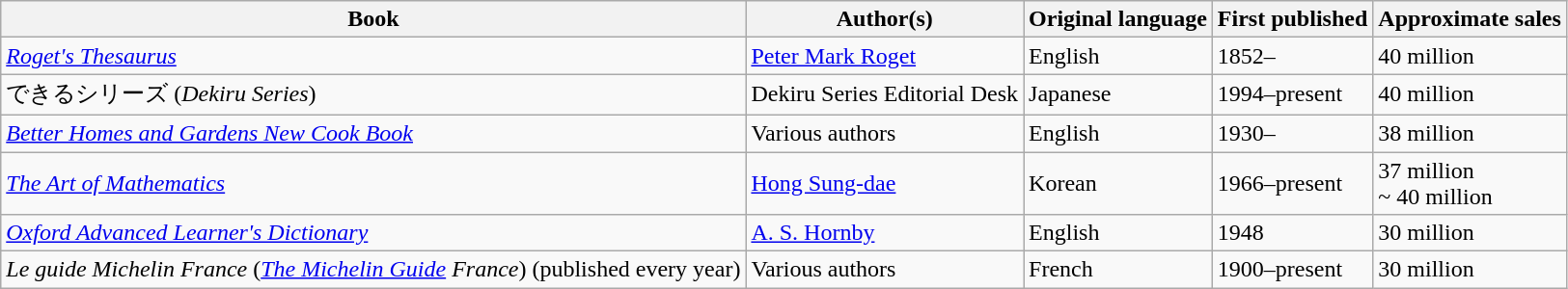<table class="wikitable sortable">
<tr ">
<th>Book</th>
<th>Author(s)</th>
<th>Original language</th>
<th>First published</th>
<th>Approximate sales</th>
</tr>
<tr>
<td><em><a href='#'>Roget's Thesaurus</a></em></td>
<td><a href='#'>Peter Mark Roget</a></td>
<td>English</td>
<td>1852–</td>
<td>40 million</td>
</tr>
<tr>
<td>できるシリーズ (<em>Dekiru Series</em>)</td>
<td> Dekiru Series Editorial Desk</td>
<td>Japanese</td>
<td>1994–present</td>
<td>40 million</td>
</tr>
<tr>
<td><em><a href='#'>Better Homes and Gardens New Cook Book</a></em></td>
<td>Various authors</td>
<td>English</td>
<td>1930–</td>
<td>38 million</td>
</tr>
<tr>
<td><em><a href='#'>The Art of Mathematics</a></em></td>
<td><a href='#'>Hong Sung-dae</a></td>
<td>Korean</td>
<td>1966–present</td>
<td>37 million<br>~ 40 million</td>
</tr>
<tr>
<td><em><a href='#'>Oxford Advanced Learner's Dictionary</a></em></td>
<td><a href='#'>A. S. Hornby</a></td>
<td>English</td>
<td>1948</td>
<td>30 million</td>
</tr>
<tr>
<td><em>Le guide Michelin France</em> (<em><a href='#'>The Michelin Guide</a> France</em>) (published every year)</td>
<td>Various authors</td>
<td>French</td>
<td>1900–present</td>
<td>30 million</td>
</tr>
</table>
